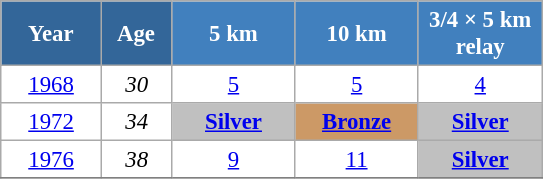<table class="wikitable" style="font-size:95%; text-align:center; border:grey solid 1px; border-collapse:collapse; background:#ffffff;">
<tr>
<th style="background-color:#369; color:white; width:60px;"> Year </th>
<th style="background-color:#369; color:white; width:40px;"> Age </th>
<th style="background-color:#4180be; color:white; width:75px;"> 5 km </th>
<th style="background-color:#4180be; color:white; width:75px;"> 10 km </th>
<th style="background-color:#4180be; color:white; width:75px;"> 3/4 × 5 km <br> relay </th>
</tr>
<tr>
<td><a href='#'>1968</a></td>
<td><em>30</em></td>
<td><a href='#'>5</a></td>
<td><a href='#'>5</a></td>
<td><a href='#'>4</a></td>
</tr>
<tr>
<td><a href='#'>1972</a></td>
<td><em>34</em></td>
<td style="background:silver;"><a href='#'><strong>Silver</strong></a></td>
<td bgcolor="cc9966"><a href='#'><strong>Bronze</strong></a></td>
<td style="background:silver;"><a href='#'><strong>Silver</strong></a></td>
</tr>
<tr>
<td><a href='#'>1976</a></td>
<td><em>38</em></td>
<td><a href='#'>9</a></td>
<td><a href='#'>11</a></td>
<td style="background:silver;"><a href='#'><strong>Silver</strong></a></td>
</tr>
<tr>
</tr>
</table>
